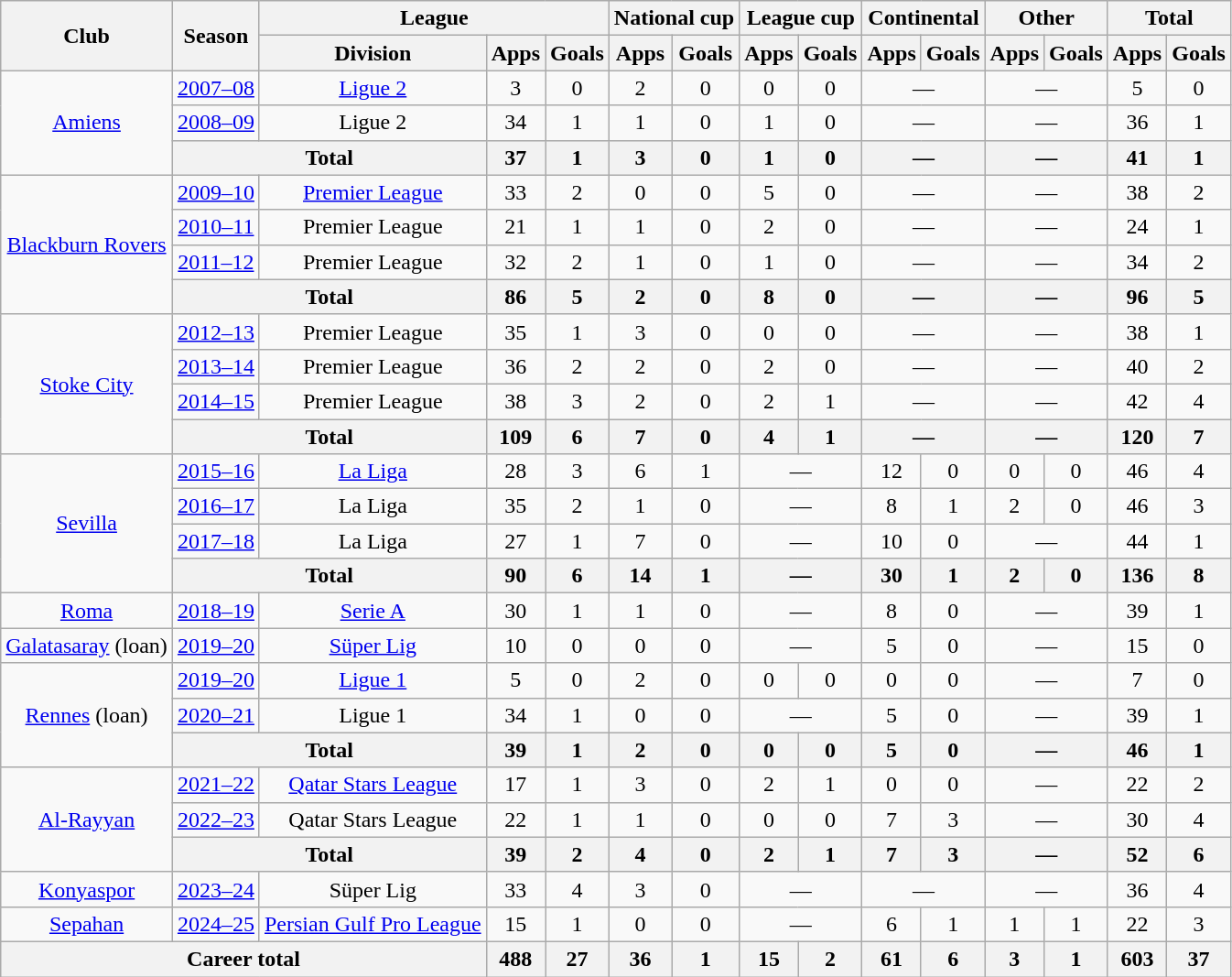<table class="wikitable" style="text-align: center;">
<tr>
<th rowspan="2">Club</th>
<th rowspan="2">Season</th>
<th colspan="3">League</th>
<th colspan="2">National cup</th>
<th colspan="2">League cup</th>
<th colspan="2">Continental</th>
<th colspan="2">Other</th>
<th colspan="2">Total</th>
</tr>
<tr>
<th>Division</th>
<th>Apps</th>
<th>Goals</th>
<th>Apps</th>
<th>Goals</th>
<th>Apps</th>
<th>Goals</th>
<th>Apps</th>
<th>Goals</th>
<th>Apps</th>
<th>Goals</th>
<th>Apps</th>
<th>Goals</th>
</tr>
<tr>
<td rowspan="3"><a href='#'>Amiens</a></td>
<td><a href='#'>2007–08</a></td>
<td><a href='#'>Ligue 2</a></td>
<td>3</td>
<td>0</td>
<td>2</td>
<td>0</td>
<td>0</td>
<td>0</td>
<td colspan="2">—</td>
<td colspan="2">—</td>
<td>5</td>
<td>0</td>
</tr>
<tr>
<td><a href='#'>2008–09</a></td>
<td>Ligue 2</td>
<td>34</td>
<td>1</td>
<td>1</td>
<td>0</td>
<td>1</td>
<td>0</td>
<td colspan="2">—</td>
<td colspan="2">—</td>
<td>36</td>
<td>1</td>
</tr>
<tr>
<th colspan="2">Total</th>
<th>37</th>
<th>1</th>
<th>3</th>
<th>0</th>
<th>1</th>
<th>0</th>
<th colspan="2">—</th>
<th colspan="2">—</th>
<th>41</th>
<th>1</th>
</tr>
<tr>
<td rowspan="4"><a href='#'>Blackburn Rovers</a></td>
<td><a href='#'>2009–10</a></td>
<td><a href='#'>Premier League</a></td>
<td>33</td>
<td>2</td>
<td>0</td>
<td>0</td>
<td>5</td>
<td>0</td>
<td colspan="2">—</td>
<td colspan="2">—</td>
<td>38</td>
<td>2</td>
</tr>
<tr>
<td><a href='#'>2010–11</a></td>
<td>Premier League</td>
<td>21</td>
<td>1</td>
<td>1</td>
<td>0</td>
<td>2</td>
<td>0</td>
<td colspan="2">—</td>
<td colspan="2">—</td>
<td>24</td>
<td>1</td>
</tr>
<tr>
<td><a href='#'>2011–12</a></td>
<td>Premier League</td>
<td>32</td>
<td>2</td>
<td>1</td>
<td>0</td>
<td>1</td>
<td>0</td>
<td colspan="2">—</td>
<td colspan="2">—</td>
<td>34</td>
<td>2</td>
</tr>
<tr>
<th colspan="2">Total</th>
<th>86</th>
<th>5</th>
<th>2</th>
<th>0</th>
<th>8</th>
<th>0</th>
<th colspan="2">—</th>
<th colspan="2">—</th>
<th>96</th>
<th>5</th>
</tr>
<tr>
<td rowspan="4"><a href='#'>Stoke City</a></td>
<td><a href='#'>2012–13</a></td>
<td>Premier League</td>
<td>35</td>
<td>1</td>
<td>3</td>
<td>0</td>
<td>0</td>
<td>0</td>
<td colspan="2">—</td>
<td colspan="2">—</td>
<td>38</td>
<td>1</td>
</tr>
<tr>
<td><a href='#'>2013–14</a></td>
<td>Premier League</td>
<td>36</td>
<td>2</td>
<td>2</td>
<td>0</td>
<td>2</td>
<td>0</td>
<td colspan="2">—</td>
<td colspan="2">—</td>
<td>40</td>
<td>2</td>
</tr>
<tr>
<td><a href='#'>2014–15</a></td>
<td>Premier League</td>
<td>38</td>
<td>3</td>
<td>2</td>
<td>0</td>
<td>2</td>
<td>1</td>
<td colspan="2">—</td>
<td colspan="2">—</td>
<td>42</td>
<td>4</td>
</tr>
<tr>
<th colspan="2">Total</th>
<th>109</th>
<th>6</th>
<th>7</th>
<th>0</th>
<th>4</th>
<th>1</th>
<th colspan="2">—</th>
<th colspan="2">—</th>
<th>120</th>
<th>7</th>
</tr>
<tr>
<td rowspan="4"><a href='#'>Sevilla</a></td>
<td><a href='#'>2015–16</a></td>
<td><a href='#'>La Liga</a></td>
<td>28</td>
<td>3</td>
<td>6</td>
<td>1</td>
<td colspan="2">—</td>
<td>12</td>
<td>0</td>
<td>0</td>
<td>0</td>
<td>46</td>
<td>4</td>
</tr>
<tr>
<td><a href='#'>2016–17</a></td>
<td>La Liga</td>
<td>35</td>
<td>2</td>
<td>1</td>
<td>0</td>
<td colspan="2">—</td>
<td>8</td>
<td>1</td>
<td>2</td>
<td>0</td>
<td>46</td>
<td>3</td>
</tr>
<tr>
<td><a href='#'>2017–18</a></td>
<td>La Liga</td>
<td>27</td>
<td>1</td>
<td>7</td>
<td>0</td>
<td colspan="2">—</td>
<td>10</td>
<td>0</td>
<td colspan="2">—</td>
<td>44</td>
<td>1</td>
</tr>
<tr>
<th colspan="2">Total</th>
<th>90</th>
<th>6</th>
<th>14</th>
<th>1</th>
<th colspan="2">—</th>
<th>30</th>
<th>1</th>
<th>2</th>
<th>0</th>
<th>136</th>
<th>8</th>
</tr>
<tr>
<td><a href='#'>Roma</a></td>
<td><a href='#'>2018–19</a></td>
<td><a href='#'>Serie A</a></td>
<td>30</td>
<td>1</td>
<td>1</td>
<td>0</td>
<td colspan="2">—</td>
<td>8</td>
<td>0</td>
<td colspan="2">—</td>
<td>39</td>
<td>1</td>
</tr>
<tr>
<td><a href='#'>Galatasaray</a> (loan)</td>
<td><a href='#'>2019–20</a></td>
<td><a href='#'>Süper Lig</a></td>
<td>10</td>
<td>0</td>
<td>0</td>
<td>0</td>
<td colspan="2">—</td>
<td>5</td>
<td>0</td>
<td colspan="2">—</td>
<td>15</td>
<td>0</td>
</tr>
<tr>
<td rowspan="3"><a href='#'>Rennes</a> (loan)</td>
<td><a href='#'>2019–20</a></td>
<td><a href='#'>Ligue 1</a></td>
<td>5</td>
<td>0</td>
<td>2</td>
<td>0</td>
<td>0</td>
<td>0</td>
<td>0</td>
<td>0</td>
<td colspan="2">—</td>
<td>7</td>
<td>0</td>
</tr>
<tr>
<td><a href='#'>2020–21</a></td>
<td>Ligue 1</td>
<td>34</td>
<td>1</td>
<td>0</td>
<td>0</td>
<td colspan="2">—</td>
<td>5</td>
<td>0</td>
<td colspan="2">—</td>
<td>39</td>
<td>1</td>
</tr>
<tr>
<th colspan="2">Total</th>
<th>39</th>
<th>1</th>
<th>2</th>
<th>0</th>
<th>0</th>
<th>0</th>
<th>5</th>
<th>0</th>
<th colspan="2">—</th>
<th>46</th>
<th>1</th>
</tr>
<tr>
<td rowspan=3><a href='#'>Al-Rayyan</a></td>
<td><a href='#'>2021–22</a></td>
<td><a href='#'>Qatar Stars League</a></td>
<td>17</td>
<td>1</td>
<td>3</td>
<td>0</td>
<td>2</td>
<td>1</td>
<td>0</td>
<td>0</td>
<td colspan="2">—</td>
<td>22</td>
<td>2</td>
</tr>
<tr>
<td><a href='#'>2022–23</a></td>
<td>Qatar Stars League</td>
<td>22</td>
<td>1</td>
<td>1</td>
<td>0</td>
<td>0</td>
<td>0</td>
<td>7</td>
<td>3</td>
<td colspan="2">—</td>
<td>30</td>
<td>4</td>
</tr>
<tr>
<th colspan="2">Total</th>
<th>39</th>
<th>2</th>
<th>4</th>
<th>0</th>
<th>2</th>
<th>1</th>
<th>7</th>
<th>3</th>
<th colspan="2">—</th>
<th>52</th>
<th>6</th>
</tr>
<tr>
<td><a href='#'>Konyaspor</a></td>
<td><a href='#'>2023–24</a></td>
<td>Süper Lig</td>
<td>33</td>
<td>4</td>
<td>3</td>
<td>0</td>
<td colspan="2">—</td>
<td colspan="2">—</td>
<td colspan="2">—</td>
<td>36</td>
<td>4</td>
</tr>
<tr>
<td><a href='#'>Sepahan</a></td>
<td><a href='#'>2024–25</a></td>
<td><a href='#'>Persian Gulf Pro League</a></td>
<td>15</td>
<td>1</td>
<td>0</td>
<td>0</td>
<td colspan="2">—</td>
<td>6</td>
<td>1</td>
<td>1</td>
<td>1</td>
<td>22</td>
<td>3</td>
</tr>
<tr>
<th colspan="3">Career total</th>
<th>488</th>
<th>27</th>
<th>36</th>
<th>1</th>
<th>15</th>
<th>2</th>
<th>61</th>
<th>6</th>
<th>3</th>
<th>1</th>
<th>603</th>
<th>37</th>
</tr>
</table>
